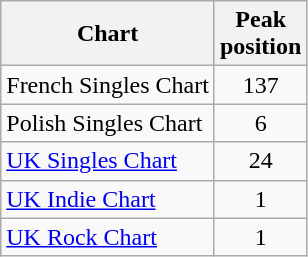<table class="wikitable sortable">
<tr>
<th>Chart</th>
<th>Peak<br>position</th>
</tr>
<tr>
<td>French Singles Chart</td>
<td align="center">137</td>
</tr>
<tr>
<td>Polish Singles Chart</td>
<td align="center">6</td>
</tr>
<tr>
<td><a href='#'>UK Singles Chart</a></td>
<td align="center">24</td>
</tr>
<tr>
<td><a href='#'>UK Indie Chart</a></td>
<td align="center">1</td>
</tr>
<tr>
<td><a href='#'>UK Rock Chart</a></td>
<td align="center">1</td>
</tr>
</table>
